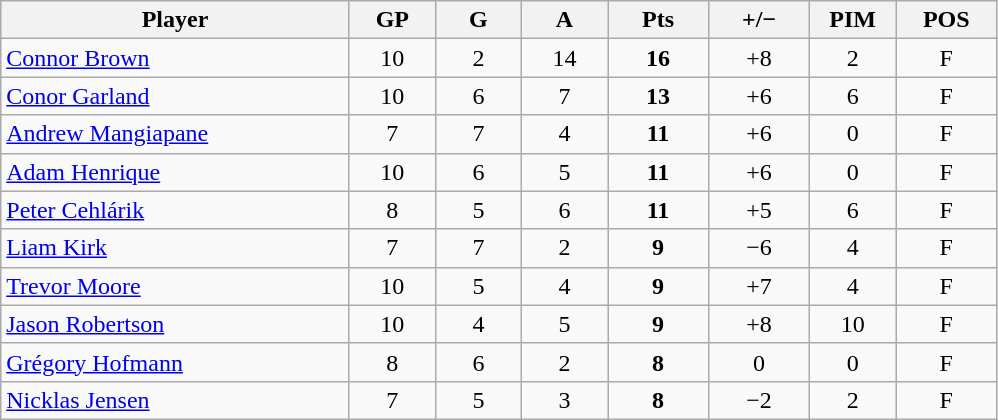<table class="wikitable sortable" style="text-align:center;">
<tr>
<th style="width:225px;">Player</th>
<th style="width:50px;">GP</th>
<th style="width:50px;">G</th>
<th style="width:50px;">A</th>
<th style="width:60px;">Pts</th>
<th style="width:60px;">+/−</th>
<th style="width:50px;">PIM</th>
<th style="width:60px;">POS</th>
</tr>
<tr>
<td style="text-align:left;"> <a href='#'>Connor Brown</a></td>
<td>10</td>
<td>2</td>
<td>14</td>
<td><strong>16</strong></td>
<td>+8</td>
<td>2</td>
<td>F</td>
</tr>
<tr>
<td style="text-align:left;"> <a href='#'>Conor Garland</a></td>
<td>10</td>
<td>6</td>
<td>7</td>
<td><strong>13</strong></td>
<td>+6</td>
<td>6</td>
<td>F</td>
</tr>
<tr>
<td style="text-align:left;"> <a href='#'>Andrew Mangiapane</a></td>
<td>7</td>
<td>7</td>
<td>4</td>
<td><strong>11</strong></td>
<td>+6</td>
<td>0</td>
<td>F</td>
</tr>
<tr>
<td style="text-align:left;"> <a href='#'>Adam Henrique</a></td>
<td>10</td>
<td>6</td>
<td>5</td>
<td><strong>11</strong></td>
<td>+6</td>
<td>0</td>
<td>F</td>
</tr>
<tr>
<td style="text-align:left;"> <a href='#'>Peter Cehlárik</a></td>
<td>8</td>
<td>5</td>
<td>6</td>
<td><strong>11</strong></td>
<td>+5</td>
<td>6</td>
<td>F</td>
</tr>
<tr>
<td style="text-align:left;"> <a href='#'>Liam Kirk</a></td>
<td>7</td>
<td>7</td>
<td>2</td>
<td><strong>9</strong></td>
<td>−6</td>
<td>4</td>
<td>F</td>
</tr>
<tr>
<td style="text-align:left;"> <a href='#'>Trevor Moore</a></td>
<td>10</td>
<td>5</td>
<td>4</td>
<td><strong>9</strong></td>
<td>+7</td>
<td>4</td>
<td>F</td>
</tr>
<tr>
<td style="text-align:left;"> <a href='#'>Jason Robertson</a></td>
<td>10</td>
<td>4</td>
<td>5</td>
<td><strong>9</strong></td>
<td>+8</td>
<td>10</td>
<td>F</td>
</tr>
<tr>
<td style="text-align:left;"> <a href='#'>Grégory Hofmann</a></td>
<td>8</td>
<td>6</td>
<td>2</td>
<td><strong>8</strong></td>
<td>0</td>
<td>0</td>
<td>F</td>
</tr>
<tr>
<td style="text-align:left;"> <a href='#'>Nicklas Jensen</a></td>
<td>7</td>
<td>5</td>
<td>3</td>
<td><strong>8</strong></td>
<td>−2</td>
<td>2</td>
<td>F</td>
</tr>
</table>
